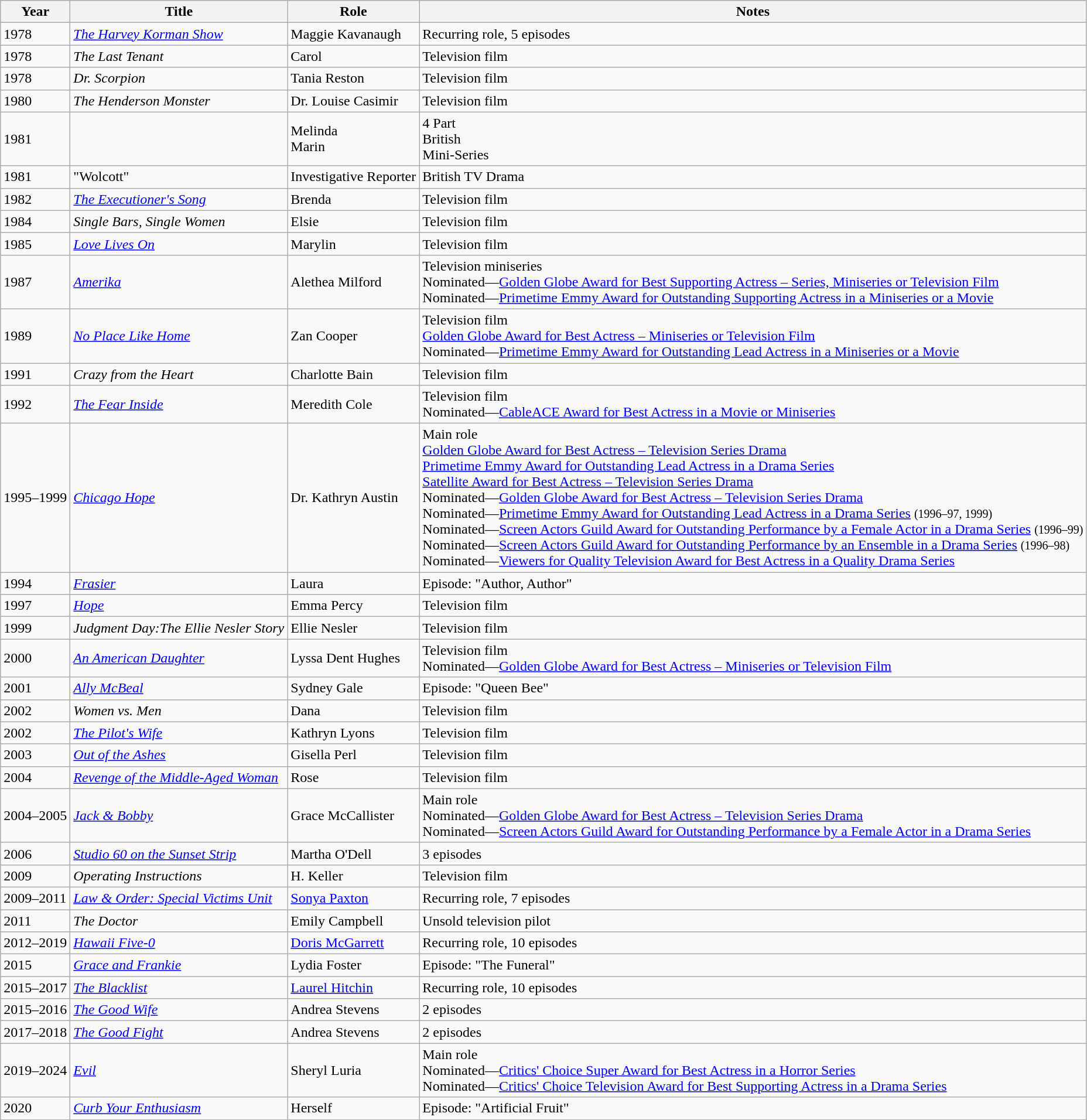<table class="wikitable sortable">
<tr>
<th>Year</th>
<th>Title</th>
<th>Role</th>
<th>Notes</th>
</tr>
<tr>
<td>1978</td>
<td><em><a href='#'>The Harvey Korman Show</a></em></td>
<td>Maggie Kavanaugh</td>
<td>Recurring role, 5 episodes</td>
</tr>
<tr>
<td>1978</td>
<td><em>The Last Tenant</em></td>
<td>Carol</td>
<td>Television film</td>
</tr>
<tr>
<td>1978</td>
<td><em>Dr. Scorpion</em></td>
<td>Tania Reston</td>
<td>Television film</td>
</tr>
<tr>
<td>1980</td>
<td><em>The Henderson Monster</em></td>
<td>Dr. Louise Casimir</td>
<td>Television film</td>
</tr>
<tr>
<td>1981</td>
<td></td>
<td>Melinda<br>Marin</td>
<td>4 Part<br>British<br>Mini-Series</td>
</tr>
<tr>
<td>1981</td>
<td>"Wolcott"</td>
<td>Investigative Reporter</td>
<td>British TV Drama</td>
</tr>
<tr>
<td>1982</td>
<td><em><a href='#'>The Executioner's Song</a></em></td>
<td>Brenda</td>
<td>Television film</td>
</tr>
<tr>
<td>1984</td>
<td><em>Single Bars, Single Women</em></td>
<td>Elsie</td>
<td>Television film</td>
</tr>
<tr>
<td>1985</td>
<td><em><a href='#'>Love Lives On</a></em></td>
<td>Marylin</td>
<td>Television film</td>
</tr>
<tr>
<td>1987</td>
<td><em><a href='#'>Amerika</a></em></td>
<td>Alethea Milford</td>
<td>Television miniseries<br>Nominated—<a href='#'>Golden Globe Award for Best Supporting Actress – Series, Miniseries or Television Film</a><br>Nominated—<a href='#'>Primetime Emmy Award for Outstanding Supporting Actress in a Miniseries or a Movie</a></td>
</tr>
<tr>
<td>1989</td>
<td><em><a href='#'>No Place Like Home</a></em></td>
<td>Zan Cooper</td>
<td>Television film<br><a href='#'>Golden Globe Award for Best Actress – Miniseries or Television Film</a><br>Nominated—<a href='#'>Primetime Emmy Award for Outstanding Lead Actress in a Miniseries or a Movie</a></td>
</tr>
<tr>
<td>1991</td>
<td><em>Crazy from the Heart</em></td>
<td>Charlotte Bain</td>
<td>Television film</td>
</tr>
<tr>
<td>1992</td>
<td><em><a href='#'>The Fear Inside</a></em></td>
<td>Meredith Cole</td>
<td>Television film<br>Nominated—<a href='#'>CableACE Award for Best Actress in a Movie or Miniseries</a></td>
</tr>
<tr>
<td>1995–1999</td>
<td><em><a href='#'>Chicago Hope</a></em></td>
<td>Dr. Kathryn Austin</td>
<td>Main role<br><a href='#'>Golden Globe Award for Best Actress – Television Series Drama</a><br><a href='#'>Primetime Emmy Award for Outstanding Lead Actress in a Drama Series</a><br><a href='#'>Satellite Award for Best Actress – Television Series Drama</a><br>Nominated—<a href='#'>Golden Globe Award for Best Actress – Television Series Drama</a><br>Nominated—<a href='#'>Primetime Emmy Award for Outstanding Lead Actress in a Drama Series</a> <small>(1996–97, 1999)</small><br>Nominated—<a href='#'>Screen Actors Guild Award for Outstanding Performance by a Female Actor in a Drama Series</a> <small>(1996–99)</small><br>Nominated—<a href='#'>Screen Actors Guild Award for Outstanding Performance by an Ensemble in a Drama Series</a> <small>(1996–98)</small><br>Nominated—<a href='#'>Viewers for Quality Television Award for Best Actress in a Quality Drama Series</a></td>
</tr>
<tr>
<td>1994</td>
<td><em><a href='#'>Frasier</a></em></td>
<td>Laura</td>
<td>Episode: "Author, Author"</td>
</tr>
<tr>
<td>1997</td>
<td><em><a href='#'>Hope</a></em></td>
<td>Emma Percy</td>
<td>Television film</td>
</tr>
<tr>
<td>1999</td>
<td><em>Judgment Day:The Ellie Nesler Story</em></td>
<td>Ellie Nesler</td>
<td>Television film</td>
</tr>
<tr>
<td>2000</td>
<td><em><a href='#'>An American Daughter</a></em></td>
<td>Lyssa Dent Hughes</td>
<td>Television film<br>Nominated—<a href='#'>Golden Globe Award for Best Actress – Miniseries or Television Film</a></td>
</tr>
<tr>
<td>2001</td>
<td><em><a href='#'>Ally McBeal</a></em></td>
<td>Sydney Gale</td>
<td>Episode: "Queen Bee"</td>
</tr>
<tr>
<td>2002</td>
<td><em>Women vs. Men</em></td>
<td>Dana</td>
<td>Television film</td>
</tr>
<tr>
<td>2002</td>
<td><em><a href='#'>The Pilot's Wife</a></em></td>
<td>Kathryn Lyons</td>
<td>Television film</td>
</tr>
<tr>
<td>2003</td>
<td><em><a href='#'>Out of the Ashes</a></em></td>
<td>Gisella Perl</td>
<td>Television film</td>
</tr>
<tr>
<td>2004</td>
<td><em><a href='#'>Revenge of the Middle-Aged Woman</a></em></td>
<td>Rose</td>
<td>Television film</td>
</tr>
<tr>
<td>2004–2005</td>
<td><em><a href='#'>Jack & Bobby</a></em></td>
<td>Grace McCallister</td>
<td>Main role<br>Nominated—<a href='#'>Golden Globe Award for Best Actress – Television Series Drama</a><br>Nominated—<a href='#'>Screen Actors Guild Award for Outstanding Performance by a Female Actor in a Drama Series</a></td>
</tr>
<tr>
<td>2006</td>
<td><em><a href='#'>Studio 60 on the Sunset Strip</a></em></td>
<td>Martha O'Dell</td>
<td>3 episodes</td>
</tr>
<tr>
<td>2009</td>
<td><em>Operating Instructions</em></td>
<td>H. Keller</td>
<td>Television film</td>
</tr>
<tr>
<td>2009–2011</td>
<td><em><a href='#'>Law & Order: Special Victims Unit</a></em></td>
<td><a href='#'>Sonya Paxton</a></td>
<td>Recurring role, 7 episodes</td>
</tr>
<tr>
<td>2011</td>
<td><em>The Doctor</em></td>
<td>Emily Campbell</td>
<td>Unsold television pilot</td>
</tr>
<tr>
<td>2012–2019</td>
<td><em><a href='#'>Hawaii Five-0</a></em></td>
<td><a href='#'>Doris McGarrett</a></td>
<td>Recurring role, 10 episodes</td>
</tr>
<tr>
<td>2015</td>
<td><em><a href='#'>Grace and Frankie</a></em></td>
<td>Lydia Foster</td>
<td>Episode: "The Funeral"</td>
</tr>
<tr>
<td>2015–2017</td>
<td><em><a href='#'>The Blacklist</a></em></td>
<td><a href='#'>Laurel Hitchin</a></td>
<td>Recurring role, 10 episodes</td>
</tr>
<tr>
<td>2015–2016</td>
<td><em><a href='#'>The Good Wife</a></em></td>
<td>Andrea Stevens</td>
<td>2 episodes</td>
</tr>
<tr>
<td>2017–2018</td>
<td><em><a href='#'>The Good Fight</a></em></td>
<td>Andrea Stevens</td>
<td>2 episodes</td>
</tr>
<tr>
<td>2019–2024</td>
<td><em><a href='#'>Evil</a></em></td>
<td>Sheryl Luria</td>
<td>Main role<br>Nominated—<a href='#'>Critics' Choice Super Award for Best Actress in a Horror Series</a><br>Nominated—<a href='#'>Critics' Choice Television Award for Best Supporting Actress in a Drama Series</a></td>
</tr>
<tr>
<td>2020</td>
<td><em><a href='#'>Curb Your Enthusiasm</a></em></td>
<td>Herself</td>
<td>Episode: "Artificial Fruit"</td>
</tr>
</table>
